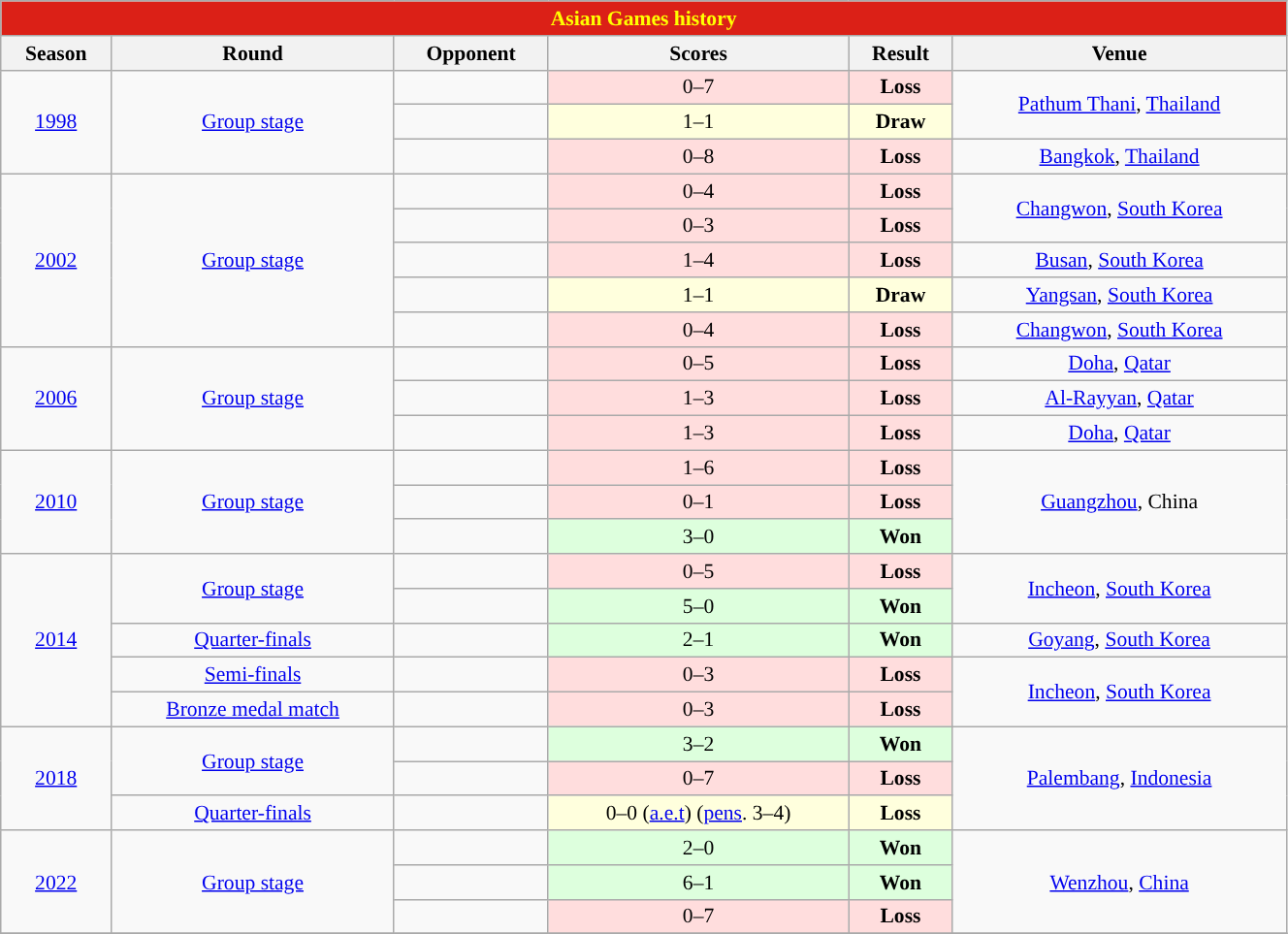<table class="wikitable collapsible collapsed" style="text-align:center; font-size:90%; width:70%;">
<tr>
<th colspan="6" style="background: #DB2017; color: #FFFF00;">Asian Games history</th>
</tr>
<tr>
<th>Season</th>
<th>Round</th>
<th>Opponent</th>
<th>Scores</th>
<th>Result</th>
<th>Venue</th>
</tr>
<tr>
<td rowspan=3> <a href='#'>1998</a></td>
<td rowspan=3><a href='#'>Group stage</a></td>
<td style="text-align:left"></td>
<td style="background:#fdd;">0–7</td>
<td style="background:#fdd;"><strong>Loss</strong></td>
<td rowspan=2> <a href='#'>Pathum Thani</a>, <a href='#'>Thailand</a></td>
</tr>
<tr>
<td style="text-align:left"></td>
<td style="background:#ffd;">1–1</td>
<td style="background:#ffd;"><strong>Draw</strong></td>
</tr>
<tr>
<td style="text-align:left"></td>
<td style="background:#fdd;">0–8</td>
<td style="background:#fdd;"><strong>Loss</strong></td>
<td rowspan=1> <a href='#'>Bangkok</a>, <a href='#'>Thailand</a></td>
</tr>
<tr>
<td rowspan=5> <a href='#'>2002</a></td>
<td rowspan=5><a href='#'>Group stage</a></td>
<td style="text-align:left"></td>
<td style="background:#fdd;">0–4</td>
<td style="background:#fdd;"><strong>Loss</strong></td>
<td rowspan=2> <a href='#'>Changwon</a>, <a href='#'>South Korea</a></td>
</tr>
<tr>
<td style="text-align:left"></td>
<td style="background:#fdd;">0–3</td>
<td style="background:#fdd;"><strong>Loss</strong></td>
</tr>
<tr>
<td style="text-align:left"></td>
<td style="background:#fdd;">1–4</td>
<td style="background:#fdd;"><strong>Loss</strong></td>
<td rowspan=1> <a href='#'>Busan</a>, <a href='#'>South Korea</a></td>
</tr>
<tr>
<td style="text-align:left"></td>
<td style="background:#ffd;">1–1</td>
<td style="background:#ffd;"><strong>Draw</strong></td>
<td rowspan=1> <a href='#'>Yangsan</a>, <a href='#'>South Korea</a></td>
</tr>
<tr>
<td style="text-align:left"></td>
<td style="background:#fdd;">0–4</td>
<td style="background:#fdd;"><strong>Loss</strong></td>
<td rowspan=1> <a href='#'>Changwon</a>, <a href='#'>South Korea</a></td>
</tr>
<tr>
<td rowspan=3> <a href='#'>2006</a></td>
<td rowspan=3><a href='#'>Group stage</a></td>
<td style="text-align:left"></td>
<td style="background:#fdd;">0–5</td>
<td style="background:#fdd;"><strong>Loss</strong></td>
<td rowspan=1> <a href='#'>Doha</a>, <a href='#'>Qatar</a></td>
</tr>
<tr>
<td style="text-align:left"></td>
<td style="background:#fdd;">1–3</td>
<td style="background:#fdd;"><strong>Loss</strong></td>
<td rowspan=1> <a href='#'>Al-Rayyan</a>, <a href='#'>Qatar</a></td>
</tr>
<tr>
<td style="text-align:left"></td>
<td style="background:#fdd;">1–3</td>
<td style="background:#fdd;"><strong>Loss</strong></td>
<td rowspan=1> <a href='#'>Doha</a>, <a href='#'>Qatar</a></td>
</tr>
<tr>
<td rowspan=3> <a href='#'>2010</a></td>
<td rowspan=3><a href='#'>Group stage</a></td>
<td style="text-align:left"></td>
<td style="background:#fdd;">1–6</td>
<td style="background:#fdd;"><strong>Loss</strong></td>
<td rowspan=3> <a href='#'>Guangzhou</a>, China</td>
</tr>
<tr>
<td style="text-align:left"></td>
<td style="background:#fdd;">0–1</td>
<td style="background:#fdd;"><strong>Loss</strong></td>
</tr>
<tr>
<td style="text-align:left"></td>
<td style="background:#dfd;">3–0</td>
<td style="background:#dfd;"><strong>Won</strong></td>
</tr>
<tr>
<td rowspan=5> <a href='#'>2014</a></td>
<td rowspan=2><a href='#'>Group stage</a></td>
<td style="text-align:left"></td>
<td style="background:#fdd;">0–5</td>
<td style="background:#fdd;"><strong>Loss</strong></td>
<td rowspan=2> <a href='#'>Incheon</a>, <a href='#'>South Korea</a></td>
</tr>
<tr>
<td style="text-align:left"></td>
<td style="background:#dfd;">5–0</td>
<td style="background:#dfd;"><strong>Won</strong></td>
</tr>
<tr>
<td rowspan=1><a href='#'>Quarter-finals</a></td>
<td style="text-align:left"></td>
<td style="background:#dfd;">2–1</td>
<td style="background:#dfd;"><strong>Won</strong></td>
<td rowspan=1> <a href='#'>Goyang</a>, <a href='#'>South Korea</a></td>
</tr>
<tr>
<td rowspan=1><a href='#'>Semi-finals</a></td>
<td style="text-align:left"></td>
<td style="background:#fdd;">0–3</td>
<td style="background:#fdd;"><strong>Loss</strong></td>
<td rowspan=2> <a href='#'>Incheon</a>, <a href='#'>South Korea</a></td>
</tr>
<tr>
<td rowspan=1><a href='#'>Bronze medal match</a></td>
<td style="text-align:left"></td>
<td style="background:#fdd;">0–3</td>
<td style="background:#fdd;"><strong>Loss</strong></td>
</tr>
<tr>
<td rowspan=3> <a href='#'>2018</a></td>
<td rowspan=2><a href='#'>Group stage</a></td>
<td style="text-align:left"></td>
<td style="background:#dfd;">3–2</td>
<td style="background:#dfd;"><strong>Won</strong></td>
<td rowspan=3> <a href='#'>Palembang</a>, <a href='#'>Indonesia</a></td>
</tr>
<tr>
<td style="text-align:left"></td>
<td style="background:#fdd;">0–7</td>
<td style="background:#fdd;"><strong>Loss</strong></td>
</tr>
<tr>
<td rowspan=1><a href='#'>Quarter-finals</a></td>
<td style="text-align:left"></td>
<td style="background:#ffd;">0–0 (<a href='#'>a.e.t</a>) (<a href='#'>pens</a>. 3–4)</td>
<td style="background:#ffd;"><strong>Loss</strong></td>
</tr>
<tr>
<td rowspan=3> <a href='#'>2022</a></td>
<td rowspan=3><a href='#'>Group stage</a></td>
<td style="text-align:left"></td>
<td style="background:#dfd;">2–0</td>
<td style="background:#dfd;"><strong>Won</strong></td>
<td rowspan=3> <a href='#'>Wenzhou</a>, <a href='#'>China</a></td>
</tr>
<tr>
<td style="text-align:left"></td>
<td style="background:#dfd;">6–1</td>
<td style="background:#dfd;"><strong>Won</strong></td>
</tr>
<tr>
<td style="text-align:left"></td>
<td style="background:#fdd;">0–7</td>
<td style="background:#fdd;"><strong>Loss</strong></td>
</tr>
<tr>
</tr>
</table>
